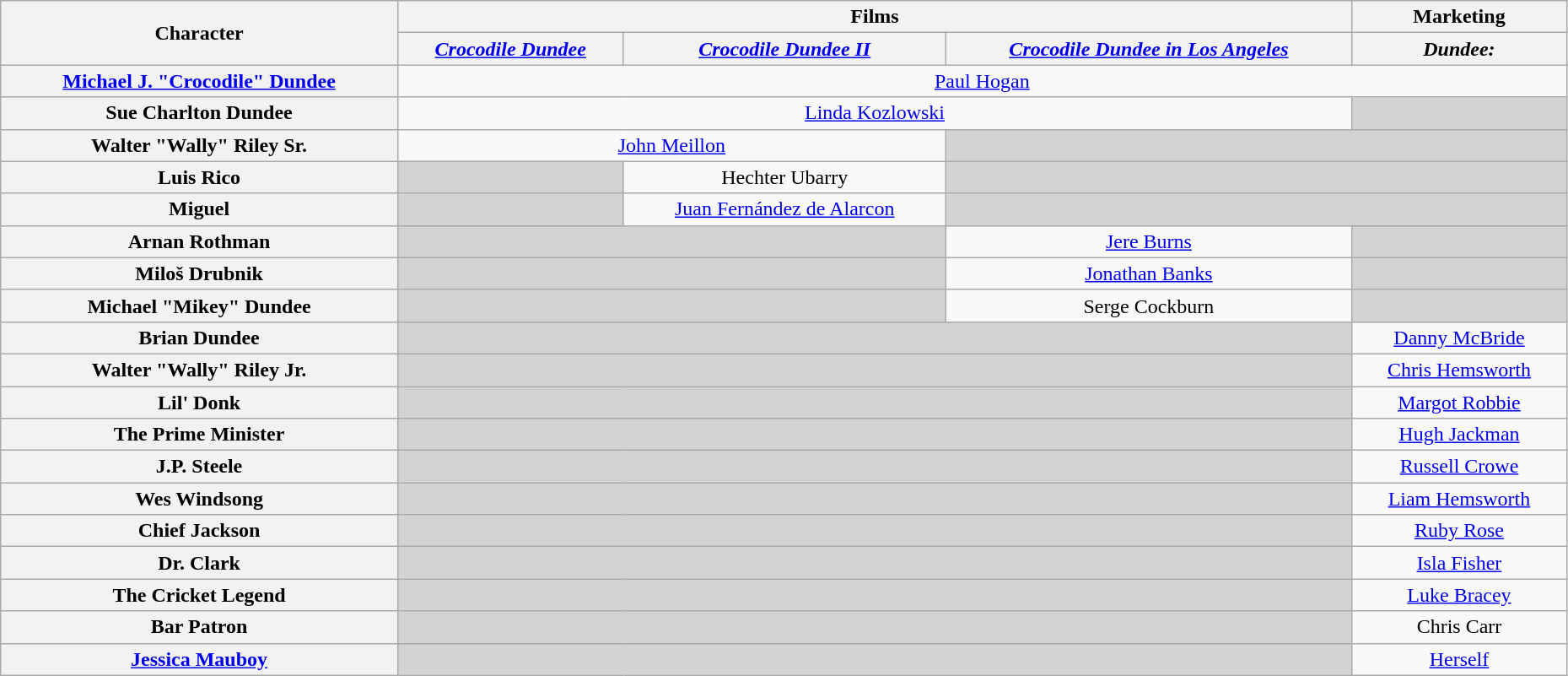<table class="wikitable" style="text-align:center; width:98%;">
<tr>
<th rowspan="2">Character</th>
<th colspan="3">Films</th>
<th>Marketing</th>
</tr>
<tr>
<th><em><a href='#'>Crocodile Dundee</a></em></th>
<th><em><a href='#'>Crocodile Dundee II</a></em></th>
<th><em><a href='#'>Crocodile Dundee in Los Angeles</a></em></th>
<th><em>Dundee:<br></em></th>
</tr>
<tr>
<th><a href='#'>Michael J. "Crocodile" Dundee</a></th>
<td colspan="4"><a href='#'>Paul Hogan</a></td>
</tr>
<tr>
<th>Sue Charlton Dundee</th>
<td colspan="3"><a href='#'>Linda Kozlowski</a></td>
<td style="background:#d3d3d3;"></td>
</tr>
<tr>
<th>Walter "Wally" Riley Sr.</th>
<td colspan="2"><a href='#'>John Meillon</a></td>
<td colspan="2" style="background:#d3d3d3;"></td>
</tr>
<tr>
<th>Luis Rico</th>
<td style="background:#d3d3d3;"></td>
<td>Hechter Ubarry</td>
<td colspan="2" style="background:#d3d3d3;"></td>
</tr>
<tr>
<th>Miguel</th>
<td style="background:#d3d3d3;"></td>
<td><a href='#'>Juan Fernández de Alarcon</a></td>
<td colspan="2" style="background:#d3d3d3;"></td>
</tr>
<tr>
<th>Arnan Rothman</th>
<td colspan="2" style="background:#d3d3d3;"></td>
<td><a href='#'>Jere Burns</a></td>
<td style="background:#d3d3d3;"></td>
</tr>
<tr>
<th>Miloš Drubnik</th>
<td colspan="2" style="background:#d3d3d3;"></td>
<td><a href='#'>Jonathan Banks</a></td>
<td style="background:#d3d3d3;"></td>
</tr>
<tr>
<th>Michael "Mikey" Dundee</th>
<td colspan="2" style="background:#d3d3d3;"></td>
<td>Serge Cockburn</td>
<td style="background:#d3d3d3;"></td>
</tr>
<tr>
<th>Brian Dundee</th>
<td colspan="3" style="background:#d3d3d3;"></td>
<td><a href='#'>Danny McBride</a></td>
</tr>
<tr>
<th>Walter "Wally" Riley Jr.</th>
<td colspan="3" style="background:#d3d3d3;"></td>
<td><a href='#'>Chris Hemsworth</a></td>
</tr>
<tr>
<th>Lil' Donk</th>
<td colspan="3" style="background:#d3d3d3;"></td>
<td><a href='#'>Margot Robbie</a></td>
</tr>
<tr>
<th>The Prime Minister</th>
<td colspan="3" style="background:#d3d3d3;"></td>
<td><a href='#'>Hugh Jackman</a></td>
</tr>
<tr>
<th>J.P. Steele</th>
<td colspan="3" style="background:#d3d3d3;"></td>
<td><a href='#'>Russell Crowe</a></td>
</tr>
<tr>
<th>Wes Windsong</th>
<td colspan="3" style="background:#d3d3d3;"></td>
<td><a href='#'>Liam Hemsworth</a></td>
</tr>
<tr>
<th>Chief Jackson</th>
<td colspan="3" style="background:#d3d3d3;"></td>
<td><a href='#'>Ruby Rose</a></td>
</tr>
<tr>
<th>Dr. Clark</th>
<td colspan="3" style="background:#d3d3d3;"></td>
<td><a href='#'>Isla Fisher</a></td>
</tr>
<tr>
<th>The Cricket Legend</th>
<td colspan="3" style="background:#d3d3d3;"></td>
<td><a href='#'>Luke Bracey</a></td>
</tr>
<tr>
<th>Bar Patron</th>
<td colspan="3" style="background:#d3d3d3;"></td>
<td>Chris Carr</td>
</tr>
<tr>
<th><a href='#'>Jessica Mauboy</a></th>
<td colspan="3" style="background:#d3d3d3;"></td>
<td><a href='#'>Herself</a></td>
</tr>
</table>
